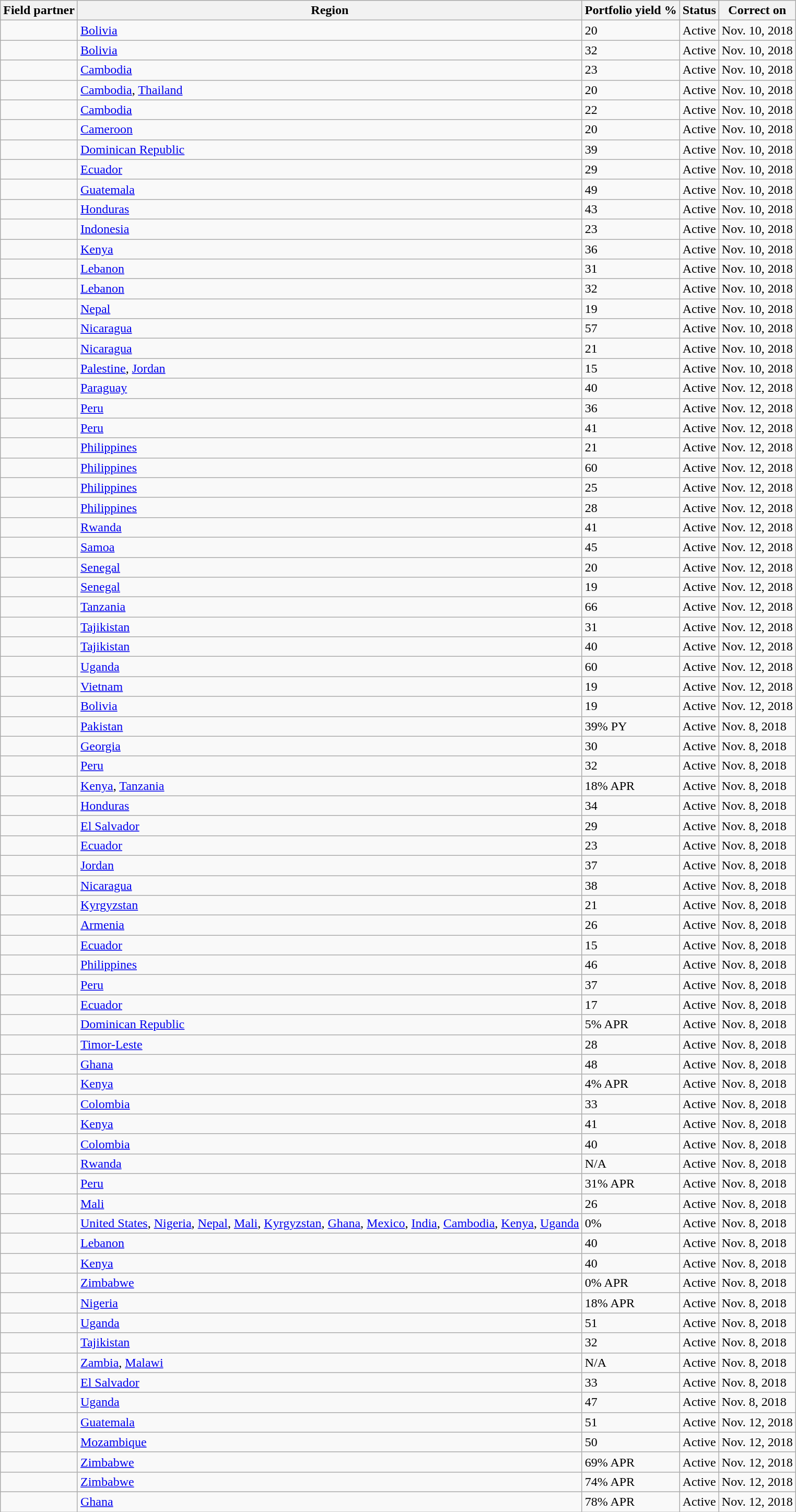<table class="wikitable sortable collapsible collapsed">
<tr>
<th>Field partner</th>
<th>Region</th>
<th>Portfolio yield %</th>
<th>Status</th>
<th>Correct on</th>
</tr>
<tr>
<td></td>
<td><a href='#'>Bolivia</a></td>
<td>20</td>
<td>Active</td>
<td>Nov. 10, 2018</td>
</tr>
<tr>
<td></td>
<td><a href='#'>Bolivia</a></td>
<td>32</td>
<td>Active</td>
<td>Nov. 10, 2018</td>
</tr>
<tr>
<td></td>
<td><a href='#'>Cambodia</a></td>
<td>23</td>
<td>Active</td>
<td>Nov. 10, 2018</td>
</tr>
<tr>
<td></td>
<td><a href='#'>Cambodia</a>, <a href='#'>Thailand</a></td>
<td>20</td>
<td>Active</td>
<td>Nov. 10, 2018</td>
</tr>
<tr>
<td></td>
<td><a href='#'>Cambodia</a></td>
<td>22</td>
<td>Active</td>
<td>Nov. 10, 2018</td>
</tr>
<tr>
<td></td>
<td><a href='#'>Cameroon</a></td>
<td>20</td>
<td>Active</td>
<td>Nov. 10, 2018</td>
</tr>
<tr>
<td></td>
<td><a href='#'>Dominican Republic</a></td>
<td>39</td>
<td>Active</td>
<td>Nov. 10, 2018</td>
</tr>
<tr>
<td></td>
<td><a href='#'>Ecuador</a></td>
<td>29</td>
<td>Active</td>
<td>Nov. 10, 2018</td>
</tr>
<tr>
<td></td>
<td><a href='#'>Guatemala</a></td>
<td>49</td>
<td>Active</td>
<td>Nov. 10, 2018</td>
</tr>
<tr>
<td></td>
<td><a href='#'>Honduras</a></td>
<td>43</td>
<td>Active</td>
<td>Nov. 10, 2018</td>
</tr>
<tr>
<td></td>
<td><a href='#'>Indonesia</a></td>
<td>23</td>
<td>Active</td>
<td>Nov. 10, 2018</td>
</tr>
<tr>
<td></td>
<td><a href='#'>Kenya</a></td>
<td>36</td>
<td>Active</td>
<td>Nov. 10, 2018</td>
</tr>
<tr>
<td></td>
<td><a href='#'>Lebanon</a></td>
<td>31</td>
<td>Active</td>
<td>Nov. 10, 2018</td>
</tr>
<tr>
<td></td>
<td><a href='#'>Lebanon</a></td>
<td>32</td>
<td>Active</td>
<td>Nov. 10, 2018</td>
</tr>
<tr>
<td></td>
<td><a href='#'>Nepal</a></td>
<td>19</td>
<td>Active</td>
<td>Nov. 10, 2018</td>
</tr>
<tr>
<td></td>
<td><a href='#'>Nicaragua</a></td>
<td>57</td>
<td>Active</td>
<td>Nov. 10, 2018</td>
</tr>
<tr>
<td></td>
<td><a href='#'>Nicaragua</a></td>
<td>21</td>
<td>Active</td>
<td>Nov. 10, 2018</td>
</tr>
<tr>
<td></td>
<td><a href='#'>Palestine</a>, <a href='#'>Jordan</a></td>
<td>15</td>
<td>Active</td>
<td>Nov. 10, 2018</td>
</tr>
<tr>
<td></td>
<td><a href='#'>Paraguay</a></td>
<td>40</td>
<td>Active</td>
<td>Nov. 12, 2018</td>
</tr>
<tr>
<td></td>
<td><a href='#'>Peru</a></td>
<td>36</td>
<td>Active</td>
<td>Nov. 12, 2018</td>
</tr>
<tr>
<td></td>
<td><a href='#'>Peru</a></td>
<td>41</td>
<td>Active</td>
<td>Nov. 12, 2018</td>
</tr>
<tr>
<td></td>
<td><a href='#'>Philippines</a></td>
<td>21</td>
<td>Active</td>
<td>Nov. 12, 2018</td>
</tr>
<tr>
<td></td>
<td><a href='#'>Philippines</a></td>
<td>60</td>
<td>Active</td>
<td>Nov. 12, 2018</td>
</tr>
<tr>
<td></td>
<td><a href='#'>Philippines</a></td>
<td>25</td>
<td>Active</td>
<td>Nov. 12, 2018</td>
</tr>
<tr>
<td></td>
<td><a href='#'>Philippines</a></td>
<td>28</td>
<td>Active</td>
<td>Nov. 12, 2018</td>
</tr>
<tr>
<td></td>
<td><a href='#'>Rwanda</a></td>
<td>41</td>
<td>Active</td>
<td>Nov. 12, 2018</td>
</tr>
<tr>
<td></td>
<td><a href='#'>Samoa</a></td>
<td>45</td>
<td>Active</td>
<td>Nov. 12, 2018</td>
</tr>
<tr>
<td></td>
<td><a href='#'>Senegal</a></td>
<td>20</td>
<td>Active</td>
<td>Nov. 12, 2018</td>
</tr>
<tr>
<td></td>
<td><a href='#'>Senegal</a></td>
<td>19</td>
<td>Active</td>
<td>Nov. 12, 2018</td>
</tr>
<tr>
<td></td>
<td><a href='#'>Tanzania</a></td>
<td>66</td>
<td>Active</td>
<td>Nov. 12, 2018</td>
</tr>
<tr>
<td></td>
<td><a href='#'>Tajikistan</a></td>
<td>31</td>
<td>Active</td>
<td>Nov. 12, 2018</td>
</tr>
<tr>
<td></td>
<td><a href='#'>Tajikistan</a></td>
<td>40</td>
<td>Active</td>
<td>Nov. 12, 2018</td>
</tr>
<tr>
<td></td>
<td><a href='#'>Uganda</a></td>
<td>60</td>
<td>Active</td>
<td>Nov. 12, 2018</td>
</tr>
<tr>
<td></td>
<td><a href='#'>Vietnam</a></td>
<td>19</td>
<td>Active</td>
<td>Nov. 12, 2018</td>
</tr>
<tr>
<td></td>
<td><a href='#'>Bolivia</a></td>
<td>19</td>
<td>Active</td>
<td>Nov. 12, 2018</td>
</tr>
<tr>
<td></td>
<td><a href='#'>Pakistan</a></td>
<td>39% PY</td>
<td>Active</td>
<td>Nov. 8, 2018</td>
</tr>
<tr>
<td></td>
<td><a href='#'>Georgia</a></td>
<td>30</td>
<td>Active</td>
<td>Nov. 8, 2018</td>
</tr>
<tr>
<td></td>
<td><a href='#'>Peru</a></td>
<td>32</td>
<td>Active</td>
<td>Nov. 8, 2018</td>
</tr>
<tr>
<td></td>
<td><a href='#'>Kenya</a>, <a href='#'>Tanzania</a></td>
<td>18% APR</td>
<td>Active</td>
<td>Nov. 8, 2018</td>
</tr>
<tr>
<td></td>
<td><a href='#'>Honduras</a></td>
<td>34</td>
<td>Active</td>
<td>Nov. 8, 2018</td>
</tr>
<tr>
<td></td>
<td><a href='#'>El Salvador</a></td>
<td>29</td>
<td>Active</td>
<td>Nov. 8, 2018</td>
</tr>
<tr>
<td></td>
<td><a href='#'>Ecuador</a></td>
<td>23</td>
<td>Active</td>
<td>Nov. 8, 2018</td>
</tr>
<tr>
<td></td>
<td><a href='#'>Jordan</a></td>
<td>37</td>
<td>Active</td>
<td>Nov. 8, 2018</td>
</tr>
<tr>
<td></td>
<td><a href='#'>Nicaragua</a></td>
<td>38</td>
<td>Active</td>
<td>Nov. 8, 2018</td>
</tr>
<tr>
<td></td>
<td><a href='#'>Kyrgyzstan</a></td>
<td>21</td>
<td>Active</td>
<td>Nov. 8, 2018</td>
</tr>
<tr>
<td></td>
<td><a href='#'>Armenia</a></td>
<td>26</td>
<td>Active</td>
<td>Nov. 8, 2018</td>
</tr>
<tr>
<td></td>
<td><a href='#'>Ecuador</a></td>
<td>15</td>
<td>Active</td>
<td>Nov. 8, 2018</td>
</tr>
<tr>
<td></td>
<td><a href='#'>Philippines</a></td>
<td>46</td>
<td>Active</td>
<td>Nov. 8, 2018</td>
</tr>
<tr>
<td></td>
<td><a href='#'>Peru</a></td>
<td>37</td>
<td>Active</td>
<td>Nov. 8, 2018</td>
</tr>
<tr>
<td></td>
<td><a href='#'>Ecuador</a></td>
<td>17</td>
<td>Active</td>
<td>Nov. 8, 2018</td>
</tr>
<tr>
<td></td>
<td><a href='#'>Dominican Republic</a></td>
<td>5% APR</td>
<td>Active</td>
<td>Nov. 8, 2018</td>
</tr>
<tr>
<td></td>
<td><a href='#'>Timor-Leste</a></td>
<td>28</td>
<td>Active</td>
<td>Nov. 8, 2018</td>
</tr>
<tr>
<td></td>
<td><a href='#'>Ghana</a></td>
<td>48</td>
<td>Active</td>
<td>Nov. 8, 2018</td>
</tr>
<tr>
<td></td>
<td><a href='#'>Kenya</a></td>
<td>4% APR</td>
<td>Active</td>
<td>Nov. 8, 2018</td>
</tr>
<tr>
<td></td>
<td><a href='#'>Colombia</a></td>
<td>33</td>
<td>Active</td>
<td>Nov. 8, 2018</td>
</tr>
<tr>
<td></td>
<td><a href='#'>Kenya</a></td>
<td>41</td>
<td>Active</td>
<td>Nov. 8, 2018</td>
</tr>
<tr>
<td></td>
<td><a href='#'>Colombia</a></td>
<td>40</td>
<td>Active</td>
<td>Nov. 8, 2018</td>
</tr>
<tr>
<td></td>
<td><a href='#'>Rwanda</a></td>
<td>N/A</td>
<td>Active</td>
<td>Nov. 8, 2018</td>
</tr>
<tr>
<td></td>
<td><a href='#'>Peru</a></td>
<td>31% APR</td>
<td>Active</td>
<td>Nov. 8, 2018</td>
</tr>
<tr>
<td></td>
<td><a href='#'>Mali</a></td>
<td>26</td>
<td>Active</td>
<td>Nov. 8, 2018</td>
</tr>
<tr>
<td></td>
<td><a href='#'>United States</a>, <a href='#'>Nigeria</a>, <a href='#'>Nepal</a>, <a href='#'>Mali</a>, <a href='#'>Kyrgyzstan</a>, <a href='#'>Ghana</a>, <a href='#'>Mexico</a>, <a href='#'>India</a>, <a href='#'>Cambodia</a>, <a href='#'>Kenya</a>, <a href='#'>Uganda</a></td>
<td>0%</td>
<td>Active</td>
<td>Nov. 8, 2018</td>
</tr>
<tr>
<td></td>
<td><a href='#'>Lebanon</a></td>
<td>40</td>
<td>Active</td>
<td>Nov. 8, 2018</td>
</tr>
<tr>
<td></td>
<td><a href='#'>Kenya</a></td>
<td>40</td>
<td>Active</td>
<td>Nov. 8, 2018</td>
</tr>
<tr>
<td></td>
<td><a href='#'>Zimbabwe</a></td>
<td>0% APR</td>
<td>Active</td>
<td>Nov. 8, 2018</td>
</tr>
<tr>
<td></td>
<td><a href='#'>Nigeria</a></td>
<td>18% APR</td>
<td>Active</td>
<td>Nov. 8, 2018</td>
</tr>
<tr>
<td></td>
<td><a href='#'>Uganda</a></td>
<td>51</td>
<td>Active</td>
<td>Nov. 8, 2018</td>
</tr>
<tr>
<td></td>
<td><a href='#'>Tajikistan</a></td>
<td>32</td>
<td>Active</td>
<td>Nov. 8, 2018</td>
</tr>
<tr>
<td></td>
<td><a href='#'>Zambia</a>, <a href='#'>Malawi</a></td>
<td>N/A</td>
<td>Active</td>
<td>Nov. 8, 2018</td>
</tr>
<tr>
<td></td>
<td><a href='#'>El Salvador</a></td>
<td>33</td>
<td>Active</td>
<td>Nov. 8, 2018</td>
</tr>
<tr>
<td></td>
<td><a href='#'>Uganda</a></td>
<td>47</td>
<td>Active</td>
<td>Nov. 8, 2018</td>
</tr>
<tr>
<td></td>
<td><a href='#'>Guatemala</a></td>
<td>51</td>
<td>Active</td>
<td>Nov. 12, 2018</td>
</tr>
<tr>
<td></td>
<td><a href='#'>Mozambique</a></td>
<td>50</td>
<td>Active</td>
<td>Nov. 12, 2018</td>
</tr>
<tr>
<td></td>
<td><a href='#'>Zimbabwe</a></td>
<td>69% APR</td>
<td>Active</td>
<td>Nov. 12, 2018</td>
</tr>
<tr>
<td></td>
<td><a href='#'>Zimbabwe</a></td>
<td>74% APR</td>
<td>Active</td>
<td>Nov. 12, 2018</td>
</tr>
<tr>
<td></td>
<td><a href='#'>Ghana</a></td>
<td>78% APR</td>
<td>Active</td>
<td>Nov. 12, 2018</td>
</tr>
</table>
